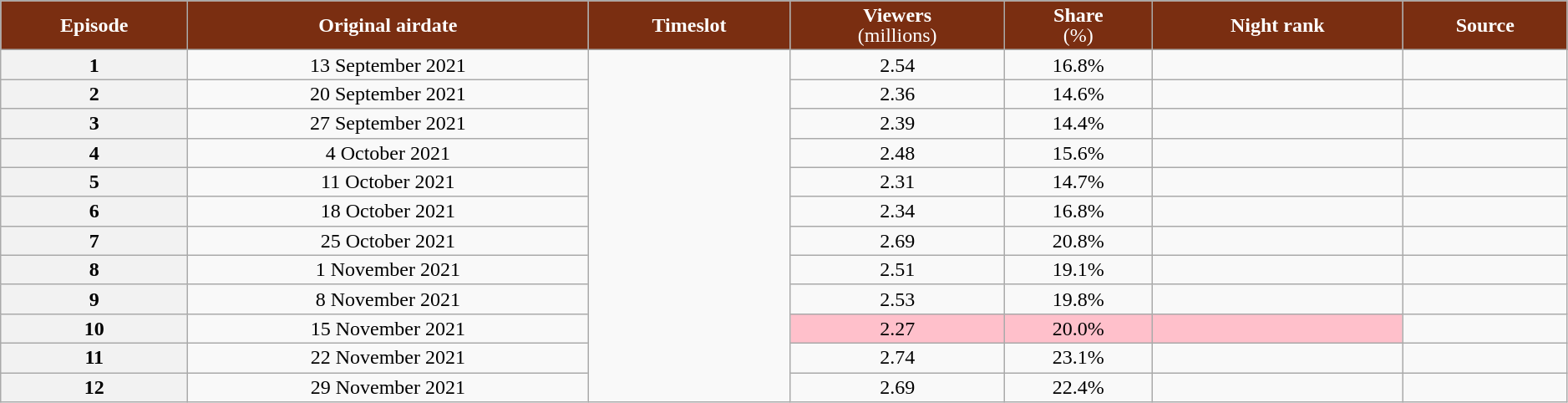<table class="wikitable plainrowheaders" style="text-align:center; line-height:16px; width:99%">
<tr style="background:#7A2E11;color:white"|>
<td><strong>Episode</strong></td>
<td><strong>Original airdate</strong></td>
<td><strong>Timeslot</strong></td>
<td><strong>Viewers</strong><br>(millions)</td>
<td><strong>Share</strong><br>(%)</td>
<td><strong>Night rank</strong></td>
<td><strong>Source</strong></td>
</tr>
<tr>
<th>1</th>
<td>13 September 2021</td>
<td rowspan=13></td>
<td>2.54</td>
<td>16.8%</td>
<td></td>
<td></td>
</tr>
<tr>
<th>2</th>
<td>20 September 2021</td>
<td>2.36</td>
<td>14.6%</td>
<td></td>
<td></td>
</tr>
<tr>
<th>3</th>
<td>27 September 2021</td>
<td>2.39</td>
<td>14.4%</td>
<td></td>
<td></td>
</tr>
<tr>
<th>4</th>
<td>4 October 2021</td>
<td>2.48</td>
<td>15.6%</td>
<td></td>
<td></td>
</tr>
<tr>
<th>5</th>
<td>11 October 2021</td>
<td>2.31</td>
<td>14.7%</td>
<td></td>
<td></td>
</tr>
<tr>
<th>6</th>
<td>18 October 2021</td>
<td>2.34</td>
<td>16.8%</td>
<td></td>
<td></td>
</tr>
<tr>
<th>7</th>
<td>25 October 2021</td>
<td>2.69</td>
<td>20.8%</td>
<td></td>
<td></td>
</tr>
<tr>
<th>8</th>
<td>1 November 2021</td>
<td>2.51</td>
<td>19.1%</td>
<td></td>
<td></td>
</tr>
<tr>
<th>9</th>
<td>8 November 2021</td>
<td>2.53</td>
<td>19.8%</td>
<td></td>
<td></td>
</tr>
<tr>
<th>10</th>
<td>15 November 2021</td>
<td bgcolor=#FFC0CB>2.27</td>
<td bgcolor=#FFC0CB>20.0%</td>
<td bgcolor=#FFC0CB></td>
<td></td>
</tr>
<tr>
<th>11</th>
<td>22 November 2021</td>
<td>2.74</td>
<td>23.1%</td>
<td></td>
<td></td>
</tr>
<tr>
<th>12</th>
<td>29 November 2021</td>
<td>2.69</td>
<td>22.4%</td>
<td></td>
<td></td>
</tr>
</table>
